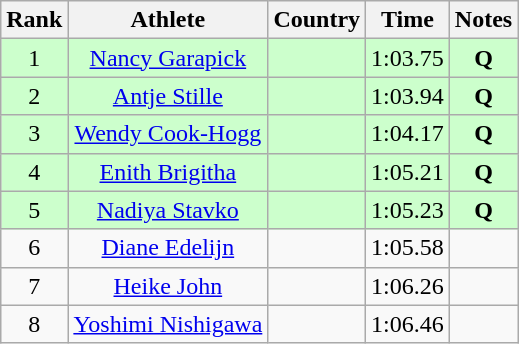<table class="wikitable sortable" style="text-align:center">
<tr>
<th>Rank</th>
<th>Athlete</th>
<th>Country</th>
<th>Time</th>
<th>Notes</th>
</tr>
<tr bgcolor=ccffcc>
<td>1</td>
<td><a href='#'>Nancy Garapick</a></td>
<td align=left></td>
<td>1:03.75</td>
<td><strong>Q </strong></td>
</tr>
<tr bgcolor=ccffcc>
<td>2</td>
<td><a href='#'>Antje Stille</a></td>
<td align=left></td>
<td>1:03.94</td>
<td><strong>Q </strong></td>
</tr>
<tr bgcolor=ccffcc>
<td>3</td>
<td><a href='#'>Wendy Cook-Hogg</a></td>
<td align=left></td>
<td>1:04.17</td>
<td><strong>Q </strong></td>
</tr>
<tr bgcolor=ccffcc>
<td>4</td>
<td><a href='#'>Enith Brigitha</a></td>
<td align=left></td>
<td>1:05.21</td>
<td><strong>Q </strong></td>
</tr>
<tr bgcolor=ccffcc>
<td>5</td>
<td><a href='#'>Nadiya Stavko</a></td>
<td align=left></td>
<td>1:05.23</td>
<td><strong>Q </strong></td>
</tr>
<tr>
<td>6</td>
<td><a href='#'>Diane Edelijn</a></td>
<td align=left></td>
<td>1:05.58</td>
<td><strong> </strong></td>
</tr>
<tr>
<td>7</td>
<td><a href='#'>Heike John</a></td>
<td align=left></td>
<td>1:06.26</td>
<td><strong> </strong></td>
</tr>
<tr>
<td>8</td>
<td><a href='#'>Yoshimi Nishigawa</a></td>
<td align=left></td>
<td>1:06.46</td>
<td><strong> </strong></td>
</tr>
</table>
